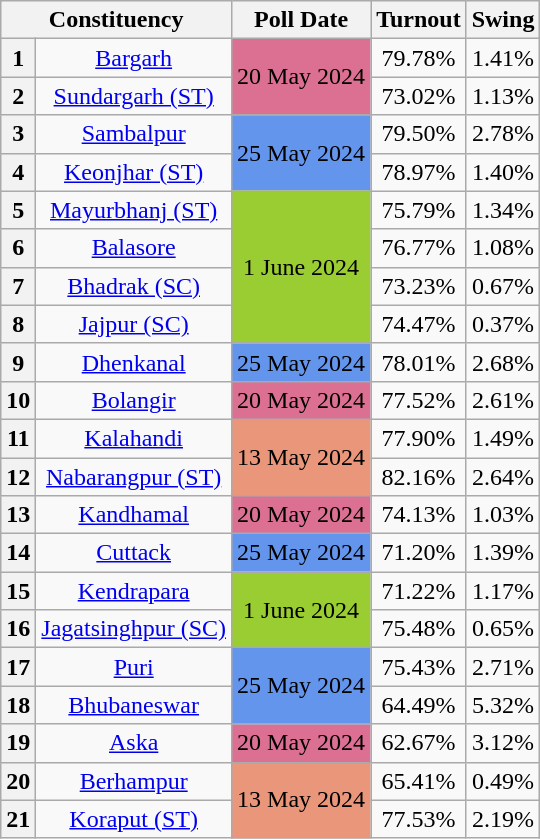<table class="wikitable sortable" style="text-align:center;">
<tr>
<th colspan="2">Constituency</th>
<th>Poll Date</th>
<th>Turnout</th>
<th>Swing</th>
</tr>
<tr>
<th>1</th>
<td><a href='#'>Bargarh</a></td>
<td rowspan="2" bgcolor=#DB7093>20 May 2024</td>
<td>79.78%</td>
<td>1.41% </td>
</tr>
<tr>
<th>2</th>
<td><a href='#'>Sundargarh (ST)</a></td>
<td>73.02%</td>
<td>1.13% </td>
</tr>
<tr>
<th>3</th>
<td><a href='#'>Sambalpur</a></td>
<td rowspan="2" bgcolor=#6495ED>25 May 2024</td>
<td>79.50%</td>
<td>2.78% </td>
</tr>
<tr>
<th>4</th>
<td><a href='#'>Keonjhar (ST)</a></td>
<td>78.97%</td>
<td>1.40% </td>
</tr>
<tr>
<th>5</th>
<td><a href='#'>Mayurbhanj (ST)</a></td>
<td rowspan="4" bgcolor=#9ACD32>1 June 2024</td>
<td>75.79%</td>
<td>1.34% </td>
</tr>
<tr>
<th>6</th>
<td><a href='#'>Balasore</a></td>
<td>76.77%</td>
<td>1.08% </td>
</tr>
<tr>
<th>7</th>
<td><a href='#'>Bhadrak (SC)</a></td>
<td>73.23%</td>
<td>0.67% </td>
</tr>
<tr>
<th>8</th>
<td><a href='#'>Jajpur (SC)</a></td>
<td>74.47%</td>
<td>0.37% </td>
</tr>
<tr>
<th>9</th>
<td><a href='#'>Dhenkanal</a></td>
<td bgcolor=#6495ED>25 May 2024</td>
<td>78.01%</td>
<td>2.68% </td>
</tr>
<tr>
<th>10</th>
<td><a href='#'>Bolangir</a></td>
<td bgcolor=#DB7093>20 May 2024</td>
<td>77.52%</td>
<td>2.61% </td>
</tr>
<tr>
<th>11</th>
<td><a href='#'>Kalahandi</a></td>
<td rowspan="2" bgcolor=#E9967A>13 May 2024</td>
<td>77.90%</td>
<td>1.49% </td>
</tr>
<tr>
<th>12</th>
<td><a href='#'>Nabarangpur (ST)</a></td>
<td>82.16%</td>
<td>2.64% </td>
</tr>
<tr>
<th>13</th>
<td><a href='#'>Kandhamal</a></td>
<td bgcolor=#DB7093>20 May 2024</td>
<td>74.13%</td>
<td>1.03% </td>
</tr>
<tr>
<th>14</th>
<td><a href='#'>Cuttack</a></td>
<td bgcolor=#6495ED>25 May 2024</td>
<td>71.20%</td>
<td>1.39% </td>
</tr>
<tr>
<th>15</th>
<td><a href='#'>Kendrapara</a></td>
<td rowspan="2" bgcolor=#9ACD32>1 June 2024</td>
<td>71.22%</td>
<td>1.17% </td>
</tr>
<tr>
<th>16</th>
<td><a href='#'>Jagatsinghpur (SC)</a></td>
<td>75.48%</td>
<td>0.65% </td>
</tr>
<tr>
<th>17</th>
<td><a href='#'>Puri</a></td>
<td rowspan="2" bgcolor=#6495ED>25 May 2024</td>
<td>75.43%</td>
<td>2.71% </td>
</tr>
<tr>
<th>18</th>
<td><a href='#'>Bhubaneswar</a></td>
<td>64.49%</td>
<td>5.32% </td>
</tr>
<tr>
<th>19</th>
<td><a href='#'>Aska</a></td>
<td bgcolor=#DB7093>20 May 2024</td>
<td>62.67%</td>
<td>3.12% </td>
</tr>
<tr>
<th>20</th>
<td><a href='#'>Berhampur</a></td>
<td rowspan="2" bgcolor=#E9967A>13 May 2024</td>
<td>65.41%</td>
<td>0.49% </td>
</tr>
<tr>
<th>21</th>
<td><a href='#'>Koraput (ST)</a></td>
<td>77.53%</td>
<td>2.19% </td>
</tr>
</table>
